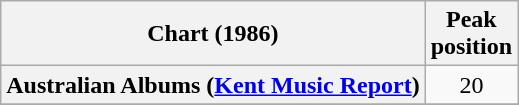<table class="wikitable sortable plainrowheaders" style="text-align:center">
<tr>
<th scope="col">Chart (1986)</th>
<th scope="col">Peak<br> position</th>
</tr>
<tr>
<th scope="row">Australian Albums (<a href='#'>Kent Music Report</a>)</th>
<td>20</td>
</tr>
<tr>
</tr>
<tr>
</tr>
<tr>
</tr>
<tr>
</tr>
<tr>
</tr>
<tr>
</tr>
<tr>
</tr>
<tr>
</tr>
<tr>
</tr>
</table>
